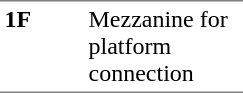<table border=0 cellspacing=0 cellpadding=3>
<tr>
<td style="border-bottom:solid 1px gray;border-top:solid 1px gray;" width=50 valign=top><strong>1F</strong></td>
<td style="border-top:solid 1px gray;border-bottom:solid 1px gray;" width=100 valign=top>Mezzanine for platform connection</td>
</tr>
</table>
